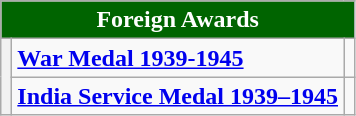<table class="wikitable">
<tr>
<th colspan="3" style="background:#006400; color:#FFFFFF; text-align:center"><strong>Foreign Awards</strong></th>
</tr>
<tr>
<th rowspan="2"><strong></strong></th>
<td><strong><a href='#'>War Medal 1939-1945</a></strong></td>
<td></td>
</tr>
<tr>
<td><a href='#'><strong>India Service Medal 1939–1945</strong></a></td>
<td></td>
</tr>
</table>
